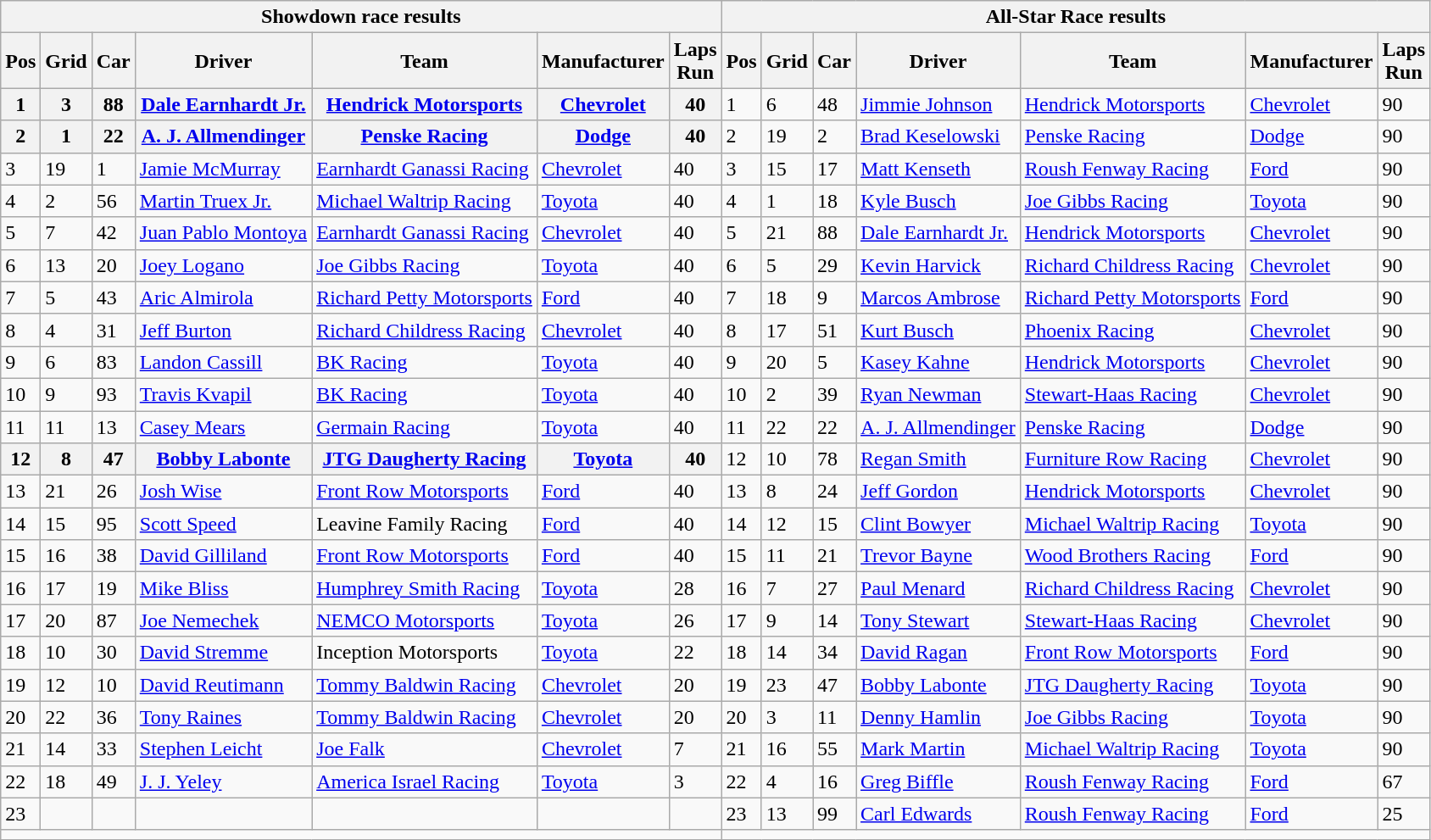<table class="wikitable" border="1">
<tr>
<th colspan=7>Showdown race results</th>
<th colspan=7>All-Star Race results</th>
</tr>
<tr>
<th>Pos</th>
<th>Grid</th>
<th>Car</th>
<th>Driver</th>
<th>Team</th>
<th>Manufacturer</th>
<th>Laps<br>Run</th>
<th>Pos</th>
<th>Grid</th>
<th>Car</th>
<th>Driver</th>
<th>Team</th>
<th>Manufacturer</th>
<th>Laps<br>Run</th>
</tr>
<tr>
<th>1</th>
<th>3</th>
<th>88</th>
<th><a href='#'>Dale Earnhardt Jr.</a></th>
<th><a href='#'>Hendrick Motorsports</a></th>
<th><a href='#'>Chevrolet</a></th>
<th>40</th>
<td>1</td>
<td>6</td>
<td>48</td>
<td><a href='#'>Jimmie Johnson</a></td>
<td><a href='#'>Hendrick Motorsports</a></td>
<td><a href='#'>Chevrolet</a></td>
<td>90</td>
</tr>
<tr>
<th>2</th>
<th>1</th>
<th>22</th>
<th><a href='#'>A. J. Allmendinger</a></th>
<th><a href='#'>Penske Racing</a></th>
<th><a href='#'>Dodge</a></th>
<th>40</th>
<td>2</td>
<td>19</td>
<td>2</td>
<td><a href='#'>Brad Keselowski</a></td>
<td><a href='#'>Penske Racing</a></td>
<td><a href='#'>Dodge</a></td>
<td>90</td>
</tr>
<tr>
<td>3</td>
<td>19</td>
<td>1</td>
<td><a href='#'>Jamie McMurray</a></td>
<td><a href='#'>Earnhardt Ganassi Racing</a></td>
<td><a href='#'>Chevrolet</a></td>
<td>40</td>
<td>3</td>
<td>15</td>
<td>17</td>
<td><a href='#'>Matt Kenseth</a></td>
<td><a href='#'>Roush Fenway Racing</a></td>
<td><a href='#'>Ford</a></td>
<td>90</td>
</tr>
<tr>
<td>4</td>
<td>2</td>
<td>56</td>
<td><a href='#'>Martin Truex Jr.</a></td>
<td><a href='#'>Michael Waltrip Racing</a></td>
<td><a href='#'>Toyota</a></td>
<td>40</td>
<td>4</td>
<td>1</td>
<td>18</td>
<td><a href='#'>Kyle Busch</a></td>
<td><a href='#'>Joe Gibbs Racing</a></td>
<td><a href='#'>Toyota</a></td>
<td>90</td>
</tr>
<tr>
<td>5</td>
<td>7</td>
<td>42</td>
<td><a href='#'>Juan Pablo Montoya</a></td>
<td><a href='#'>Earnhardt Ganassi Racing</a></td>
<td><a href='#'>Chevrolet</a></td>
<td>40</td>
<td>5</td>
<td>21</td>
<td>88</td>
<td><a href='#'>Dale Earnhardt Jr.</a></td>
<td><a href='#'>Hendrick Motorsports</a></td>
<td><a href='#'>Chevrolet</a></td>
<td>90</td>
</tr>
<tr>
<td>6</td>
<td>13</td>
<td>20</td>
<td><a href='#'>Joey Logano</a></td>
<td><a href='#'>Joe Gibbs Racing</a></td>
<td><a href='#'>Toyota</a></td>
<td>40</td>
<td>6</td>
<td>5</td>
<td>29</td>
<td><a href='#'>Kevin Harvick</a></td>
<td><a href='#'>Richard Childress Racing</a></td>
<td><a href='#'>Chevrolet</a></td>
<td>90</td>
</tr>
<tr>
<td>7</td>
<td>5</td>
<td>43</td>
<td><a href='#'>Aric Almirola</a></td>
<td><a href='#'>Richard Petty Motorsports</a></td>
<td><a href='#'>Ford</a></td>
<td>40</td>
<td>7</td>
<td>18</td>
<td>9</td>
<td><a href='#'>Marcos Ambrose</a></td>
<td><a href='#'>Richard Petty Motorsports</a></td>
<td><a href='#'>Ford</a></td>
<td>90</td>
</tr>
<tr>
<td>8</td>
<td>4</td>
<td>31</td>
<td><a href='#'>Jeff Burton</a></td>
<td><a href='#'>Richard Childress Racing</a></td>
<td><a href='#'>Chevrolet</a></td>
<td>40</td>
<td>8</td>
<td>17</td>
<td>51</td>
<td><a href='#'>Kurt Busch</a></td>
<td><a href='#'>Phoenix Racing</a></td>
<td><a href='#'>Chevrolet</a></td>
<td>90</td>
</tr>
<tr>
<td>9</td>
<td>6</td>
<td>83</td>
<td><a href='#'>Landon Cassill</a></td>
<td><a href='#'>BK Racing</a></td>
<td><a href='#'>Toyota</a></td>
<td>40</td>
<td>9</td>
<td>20</td>
<td>5</td>
<td><a href='#'>Kasey Kahne</a></td>
<td><a href='#'>Hendrick Motorsports</a></td>
<td><a href='#'>Chevrolet</a></td>
<td>90</td>
</tr>
<tr>
<td>10</td>
<td>9</td>
<td>93</td>
<td><a href='#'>Travis Kvapil</a></td>
<td><a href='#'>BK Racing</a></td>
<td><a href='#'>Toyota</a></td>
<td>40</td>
<td>10</td>
<td>2</td>
<td>39</td>
<td><a href='#'>Ryan Newman</a></td>
<td><a href='#'>Stewart-Haas Racing</a></td>
<td><a href='#'>Chevrolet</a></td>
<td>90</td>
</tr>
<tr>
<td>11</td>
<td>11</td>
<td>13</td>
<td><a href='#'>Casey Mears</a></td>
<td><a href='#'>Germain Racing</a></td>
<td><a href='#'>Toyota</a></td>
<td>40</td>
<td>11</td>
<td>22</td>
<td>22</td>
<td><a href='#'>A. J. Allmendinger</a></td>
<td><a href='#'>Penske Racing</a></td>
<td><a href='#'>Dodge</a></td>
<td>90</td>
</tr>
<tr>
<th>12</th>
<th>8</th>
<th>47</th>
<th><a href='#'>Bobby Labonte</a></th>
<th><a href='#'>JTG Daugherty Racing</a></th>
<th><a href='#'>Toyota</a></th>
<th>40</th>
<td>12</td>
<td>10</td>
<td>78</td>
<td><a href='#'>Regan Smith</a></td>
<td><a href='#'>Furniture Row Racing</a></td>
<td><a href='#'>Chevrolet</a></td>
<td>90</td>
</tr>
<tr>
<td>13</td>
<td>21</td>
<td>26</td>
<td><a href='#'>Josh Wise</a></td>
<td><a href='#'>Front Row Motorsports</a></td>
<td><a href='#'>Ford</a></td>
<td>40</td>
<td>13</td>
<td>8</td>
<td>24</td>
<td><a href='#'>Jeff Gordon</a></td>
<td><a href='#'>Hendrick Motorsports</a></td>
<td><a href='#'>Chevrolet</a></td>
<td>90</td>
</tr>
<tr>
<td>14</td>
<td>15</td>
<td>95</td>
<td><a href='#'>Scott Speed</a></td>
<td>Leavine Family Racing</td>
<td><a href='#'>Ford</a></td>
<td>40</td>
<td>14</td>
<td>12</td>
<td>15</td>
<td><a href='#'>Clint Bowyer</a></td>
<td><a href='#'>Michael Waltrip Racing</a></td>
<td><a href='#'>Toyota</a></td>
<td>90</td>
</tr>
<tr>
<td>15</td>
<td>16</td>
<td>38</td>
<td><a href='#'>David Gilliland</a></td>
<td><a href='#'>Front Row Motorsports</a></td>
<td><a href='#'>Ford</a></td>
<td>40</td>
<td>15</td>
<td>11</td>
<td>21</td>
<td><a href='#'>Trevor Bayne</a></td>
<td><a href='#'>Wood Brothers Racing</a></td>
<td><a href='#'>Ford</a></td>
<td>90</td>
</tr>
<tr>
<td>16</td>
<td>17</td>
<td>19</td>
<td><a href='#'>Mike Bliss</a></td>
<td><a href='#'>Humphrey Smith Racing</a></td>
<td><a href='#'>Toyota</a></td>
<td>28</td>
<td>16</td>
<td>7</td>
<td>27</td>
<td><a href='#'>Paul Menard</a></td>
<td><a href='#'>Richard Childress Racing</a></td>
<td><a href='#'>Chevrolet</a></td>
<td>90</td>
</tr>
<tr>
<td>17</td>
<td>20</td>
<td>87</td>
<td><a href='#'>Joe Nemechek</a></td>
<td><a href='#'>NEMCO Motorsports</a></td>
<td><a href='#'>Toyota</a></td>
<td>26</td>
<td>17</td>
<td>9</td>
<td>14</td>
<td><a href='#'>Tony Stewart</a></td>
<td><a href='#'>Stewart-Haas Racing</a></td>
<td><a href='#'>Chevrolet</a></td>
<td>90</td>
</tr>
<tr>
<td>18</td>
<td>10</td>
<td>30</td>
<td><a href='#'>David Stremme</a></td>
<td>Inception Motorsports</td>
<td><a href='#'>Toyota</a></td>
<td>22</td>
<td>18</td>
<td>14</td>
<td>34</td>
<td><a href='#'>David Ragan</a></td>
<td><a href='#'>Front Row Motorsports</a></td>
<td><a href='#'>Ford</a></td>
<td>90</td>
</tr>
<tr>
<td>19</td>
<td>12</td>
<td>10</td>
<td><a href='#'>David Reutimann</a></td>
<td><a href='#'>Tommy Baldwin Racing</a></td>
<td><a href='#'>Chevrolet</a></td>
<td>20</td>
<td>19</td>
<td>23</td>
<td>47</td>
<td><a href='#'>Bobby Labonte</a></td>
<td><a href='#'>JTG Daugherty Racing</a></td>
<td><a href='#'>Toyota</a></td>
<td>90</td>
</tr>
<tr>
<td>20</td>
<td>22</td>
<td>36</td>
<td><a href='#'>Tony Raines</a></td>
<td><a href='#'>Tommy Baldwin Racing</a></td>
<td><a href='#'>Chevrolet</a></td>
<td>20</td>
<td>20</td>
<td>3</td>
<td>11</td>
<td><a href='#'>Denny Hamlin</a></td>
<td><a href='#'>Joe Gibbs Racing</a></td>
<td><a href='#'>Toyota</a></td>
<td>90</td>
</tr>
<tr>
<td>21</td>
<td>14</td>
<td>33</td>
<td><a href='#'>Stephen Leicht</a></td>
<td><a href='#'>Joe Falk</a></td>
<td><a href='#'>Chevrolet</a></td>
<td>7</td>
<td>21</td>
<td>16</td>
<td>55</td>
<td><a href='#'>Mark Martin</a></td>
<td><a href='#'>Michael Waltrip Racing</a></td>
<td><a href='#'>Toyota</a></td>
<td>90</td>
</tr>
<tr>
<td>22</td>
<td>18</td>
<td>49</td>
<td><a href='#'>J. J. Yeley</a></td>
<td><a href='#'>America Israel Racing</a></td>
<td><a href='#'>Toyota</a></td>
<td>3</td>
<td>22</td>
<td>4</td>
<td>16</td>
<td><a href='#'>Greg Biffle</a></td>
<td><a href='#'>Roush Fenway Racing</a></td>
<td><a href='#'>Ford</a></td>
<td>67</td>
</tr>
<tr>
<td>23</td>
<td></td>
<td></td>
<td></td>
<td></td>
<td></td>
<td></td>
<td>23</td>
<td>13</td>
<td>99</td>
<td><a href='#'>Carl Edwards</a></td>
<td><a href='#'>Roush Fenway Racing</a></td>
<td><a href='#'>Ford</a></td>
<td>25</td>
</tr>
<tr class="sortbottom">
<td colspan="7"></td>
<td colspan="7"></td>
</tr>
</table>
